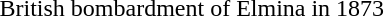<table>
<tr>
<td></td>
<td></td>
</tr>
<tr>
<td colspan=2>British bombardment of Elmina in 1873</td>
</tr>
</table>
